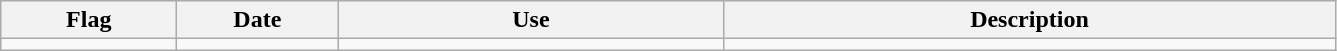<table class="wikitable" style="background:#f9f9f9">
<tr>
<th width="110">Flag</th>
<th width="100">Date</th>
<th width="250">Use</th>
<th width="400">Description</th>
</tr>
<tr>
<td></td>
<td></td>
<td></td>
<td></td>
</tr>
</table>
